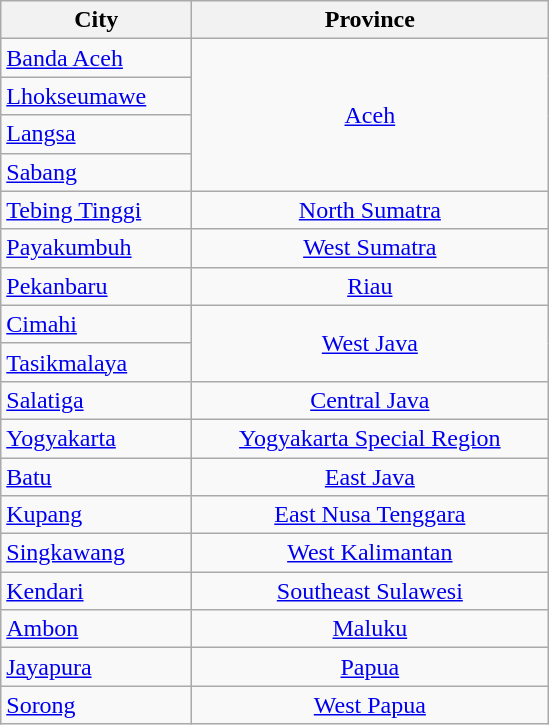<table class="wikitable sortable" style="text-align:center">
<tr style="text-align:center">
<th style="width:120px;">City</th>
<th style="width:230px;">Province</th>
</tr>
<tr>
<td style="text-align:left"><a href='#'>Banda Aceh</a></td>
<td rowspan=4><a href='#'>Aceh</a></td>
</tr>
<tr>
<td style="text-align:left"><a href='#'>Lhokseumawe</a></td>
</tr>
<tr>
<td style="text-align:left"><a href='#'>Langsa</a></td>
</tr>
<tr>
<td style="text-align:left"><a href='#'>Sabang</a></td>
</tr>
<tr>
<td style="text-align:left"><a href='#'>Tebing Tinggi</a></td>
<td><a href='#'>North Sumatra</a></td>
</tr>
<tr>
<td style="text-align:left"><a href='#'>Payakumbuh</a></td>
<td><a href='#'>West Sumatra</a></td>
</tr>
<tr>
<td style="text-align:left"><a href='#'>Pekanbaru</a></td>
<td><a href='#'>Riau</a></td>
</tr>
<tr>
<td style="text-align:left"><a href='#'>Cimahi</a></td>
<td rowspan=2><a href='#'>West Java</a></td>
</tr>
<tr>
<td style="text-align:left"><a href='#'>Tasikmalaya</a></td>
</tr>
<tr>
<td style="text-align:left"><a href='#'>Salatiga</a></td>
<td><a href='#'>Central Java</a></td>
</tr>
<tr>
<td style="text-align:left"><a href='#'>Yogyakarta</a></td>
<td><a href='#'>Yogyakarta Special Region</a></td>
</tr>
<tr>
<td style="text-align:left"><a href='#'>Batu</a></td>
<td><a href='#'>East Java</a></td>
</tr>
<tr>
<td style="text-align:left"><a href='#'>Kupang</a></td>
<td><a href='#'>East Nusa Tenggara</a></td>
</tr>
<tr>
<td style="text-align:left"><a href='#'>Singkawang</a></td>
<td><a href='#'>West Kalimantan</a></td>
</tr>
<tr>
<td style="text-align:left"><a href='#'>Kendari</a></td>
<td><a href='#'>Southeast Sulawesi</a></td>
</tr>
<tr>
<td style="text-align:left"><a href='#'>Ambon</a></td>
<td><a href='#'>Maluku</a></td>
</tr>
<tr>
<td style="text-align:left"><a href='#'>Jayapura</a></td>
<td><a href='#'>Papua</a></td>
</tr>
<tr>
<td style="text-align:left"><a href='#'>Sorong</a></td>
<td><a href='#'>West Papua</a></td>
</tr>
</table>
